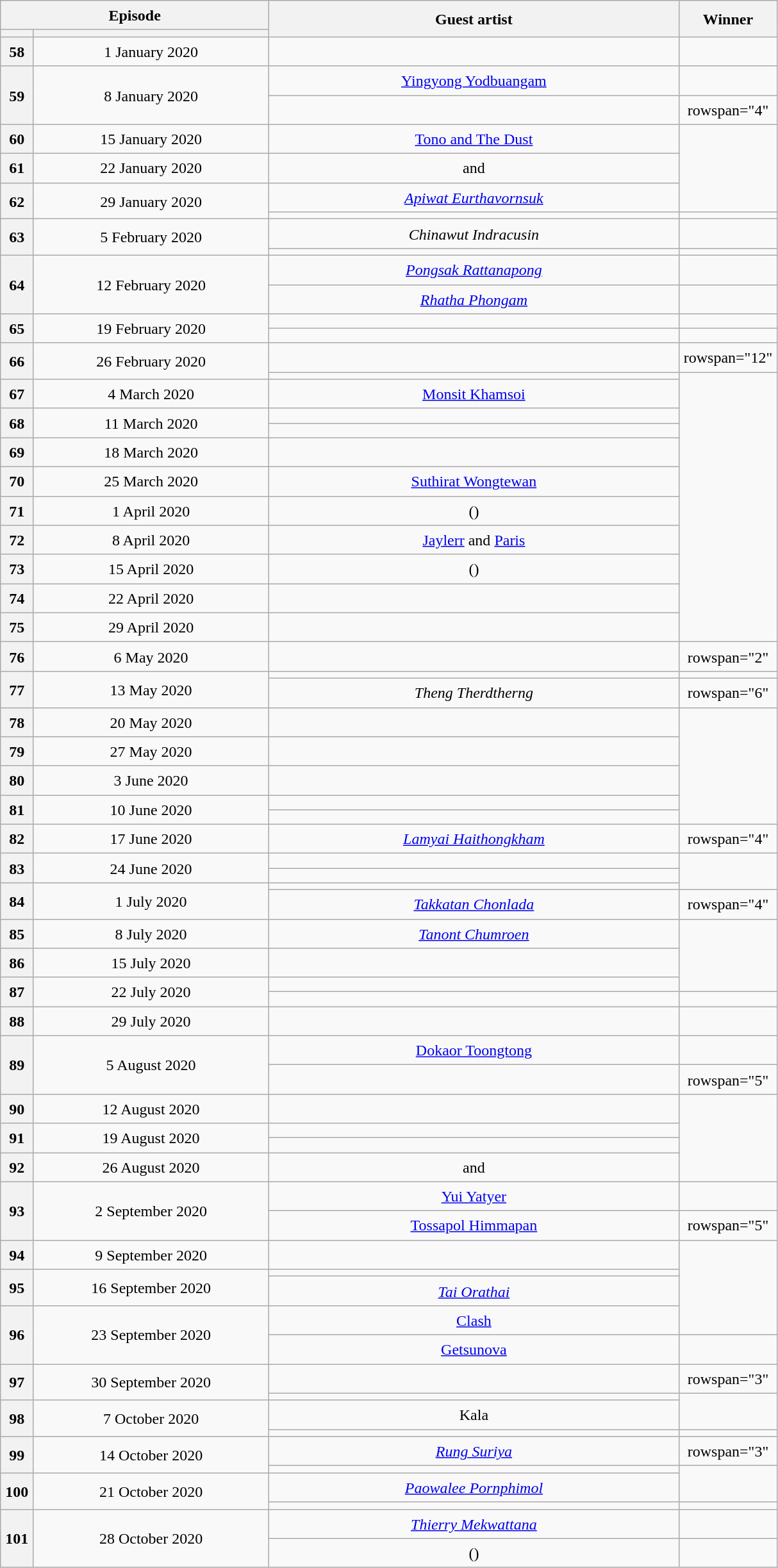<table class="wikitable plainrowheaders mw-collapsible" style="text-align:center; line-height:23px; width:64%;">
<tr>
<th colspan="2" width="24%">Episode</th>
<th rowspan="2" width="40%">Guest artist</th>
<th rowspan="2" width="1%">Winner</th>
</tr>
<tr>
<th width="01%"></th>
<th></th>
</tr>
<tr>
<th>58</th>
<td>1 January 2020</td>
<td></td>
<td></td>
</tr>
<tr>
<th rowspan="2">59</th>
<td rowspan="2">8 January 2020</td>
<td><a href='#'>Yingyong Yodbuangam</a></td>
<td></td>
</tr>
<tr>
<td><em></em></td>
<td>rowspan="4" </td>
</tr>
<tr>
<th>60</th>
<td>15 January 2020</td>
<td><a href='#'>Tono and The Dust</a></td>
</tr>
<tr>
<th>61</th>
<td>22 January 2020</td>
<td> and </td>
</tr>
<tr>
<th rowspan="2">62</th>
<td rowspan="2">29 January 2020</td>
<td><em><a href='#'>Apiwat Eurthavornsuk</a></em></td>
</tr>
<tr>
<td><em></em></td>
<td></td>
</tr>
<tr>
<th rowspan="2">63</th>
<td rowspan="2">5 February 2020</td>
<td><em>Chinawut Indracusin</em></td>
<td></td>
</tr>
<tr>
<td><em></em></td>
<td></td>
</tr>
<tr>
<th rowspan="2">64</th>
<td rowspan="2">12 February 2020</td>
<td><em><a href='#'>Pongsak Rattanapong</a></em></td>
<td></td>
</tr>
<tr>
<td><em><a href='#'>Rhatha Phongam</a></em></td>
<td></td>
</tr>
<tr>
<th rowspan="2">65</th>
<td rowspan="2">19 February 2020</td>
<td><em></em></td>
<td></td>
</tr>
<tr>
<td><em></em></td>
<td></td>
</tr>
<tr>
<th rowspan="2">66</th>
<td rowspan="2">26 February 2020</td>
<td></td>
<td>rowspan="12" </td>
</tr>
<tr>
<td></td>
</tr>
<tr>
<th>67</th>
<td>4 March 2020</td>
<td><a href='#'>Monsit Khamsoi</a></td>
</tr>
<tr>
<th rowspan="2">68</th>
<td rowspan="2">11 March 2020</td>
<td><em></em></td>
</tr>
<tr>
<td></td>
</tr>
<tr>
<th>69</th>
<td>18 March 2020</td>
<td></td>
</tr>
<tr>
<th>70</th>
<td>25 March 2020</td>
<td><a href='#'>Suthirat Wongtewan</a></td>
</tr>
<tr>
<th>71</th>
<td>1 April 2020</td>
<td> ()</td>
</tr>
<tr>
<th>72</th>
<td>8 April 2020</td>
<td><a href='#'>Jaylerr</a> and <a href='#'>Paris</a></td>
</tr>
<tr>
<th>73</th>
<td>15 April 2020</td>
<td> ()</td>
</tr>
<tr>
<th>74</th>
<td>22 April 2020</td>
<td></td>
</tr>
<tr>
<th>75</th>
<td>29 April 2020</td>
<td></td>
</tr>
<tr>
<th>76</th>
<td>6 May 2020</td>
<td><em></em></td>
<td>rowspan="2" </td>
</tr>
<tr>
<th rowspan="2">77</th>
<td rowspan="2">13 May 2020</td>
<td></td>
</tr>
<tr>
<td><em>Theng Therdtherng</em></td>
<td>rowspan="6" </td>
</tr>
<tr>
<th>78</th>
<td>20 May 2020</td>
<td></td>
</tr>
<tr>
<th>79</th>
<td>27 May 2020</td>
<td></td>
</tr>
<tr>
<th>80</th>
<td>3 June 2020</td>
<td></td>
</tr>
<tr>
<th rowspan="2">81</th>
<td rowspan="2">10 June 2020</td>
<td></td>
</tr>
<tr>
<td><em></em></td>
</tr>
<tr>
<th>82</th>
<td>17 June 2020</td>
<td><em><a href='#'>Lamyai Haithongkham</a></em></td>
<td>rowspan="4" </td>
</tr>
<tr>
<th rowspan="2">83</th>
<td rowspan="2">24 June 2020</td>
<td></td>
</tr>
<tr>
<td></td>
</tr>
<tr>
<th rowspan="2">84</th>
<td rowspan="2">1 July 2020</td>
<td></td>
</tr>
<tr>
<td><em><a href='#'>Takkatan Chonlada</a></em></td>
<td>rowspan="4" </td>
</tr>
<tr>
<th>85</th>
<td>8 July 2020</td>
<td><em><a href='#'>Tanont Chumroen</a></em></td>
</tr>
<tr>
<th>86</th>
<td>15 July 2020</td>
<td></td>
</tr>
<tr>
<th rowspan="2">87</th>
<td rowspan="2">22 July 2020</td>
<td></td>
</tr>
<tr>
<td></td>
<td></td>
</tr>
<tr>
<th>88</th>
<td>29 July 2020</td>
<td></td>
<td></td>
</tr>
<tr>
<th rowspan="2">89</th>
<td rowspan="2">5 August 2020</td>
<td><a href='#'>Dokaor Toongtong</a></td>
<td></td>
</tr>
<tr>
<td></td>
<td>rowspan="5" </td>
</tr>
<tr>
<th>90</th>
<td>12 August 2020</td>
<td></td>
</tr>
<tr>
<th rowspan="2">91</th>
<td rowspan="2">19 August 2020</td>
<td></td>
</tr>
<tr>
<td></td>
</tr>
<tr>
<th>92</th>
<td>26 August 2020</td>
<td><em></em> and <em></em></td>
</tr>
<tr>
<th rowspan="2">93</th>
<td rowspan="2">2 September 2020</td>
<td><a href='#'>Yui Yatyer</a></td>
<td></td>
</tr>
<tr>
<td><a href='#'>Tossapol Himmapan</a></td>
<td>rowspan="5" </td>
</tr>
<tr>
<th>94</th>
<td>9 September 2020</td>
<td></td>
</tr>
<tr>
<th rowspan="2">95</th>
<td rowspan="2">16 September 2020</td>
<td><em></em></td>
</tr>
<tr>
<td><em><a href='#'>Tai Orathai</a></em></td>
</tr>
<tr>
<th rowspan="2">96</th>
<td rowspan="2">23 September 2020</td>
<td><a href='#'>Clash</a></td>
</tr>
<tr>
<td><a href='#'>Getsunova</a></td>
<td></td>
</tr>
<tr>
<th rowspan="2">97</th>
<td rowspan="2">30 September 2020</td>
<td><em></em></td>
<td>rowspan="3" </td>
</tr>
<tr>
<td></td>
</tr>
<tr>
<th rowspan="2">98</th>
<td rowspan="2">7 October 2020</td>
<td>Kala</td>
</tr>
<tr>
<td></td>
<td></td>
</tr>
<tr>
<th rowspan="2">99</th>
<td rowspan="2">14 October 2020</td>
<td><em><a href='#'>Rung Suriya</a></em></td>
<td>rowspan="3" </td>
</tr>
<tr>
<td><em></em></td>
</tr>
<tr>
<th rowspan="2">100</th>
<td rowspan="2">21 October 2020</td>
<td><em><a href='#'>Paowalee Pornphimol</a></em></td>
</tr>
<tr>
<td><em></em></td>
<td></td>
</tr>
<tr>
<th rowspan="2">101</th>
<td rowspan="2">28 October 2020</td>
<td><em><a href='#'>Thierry Mekwattana</a></em></td>
<td></td>
</tr>
<tr>
<td> ()</td>
<td></td>
</tr>
</table>
